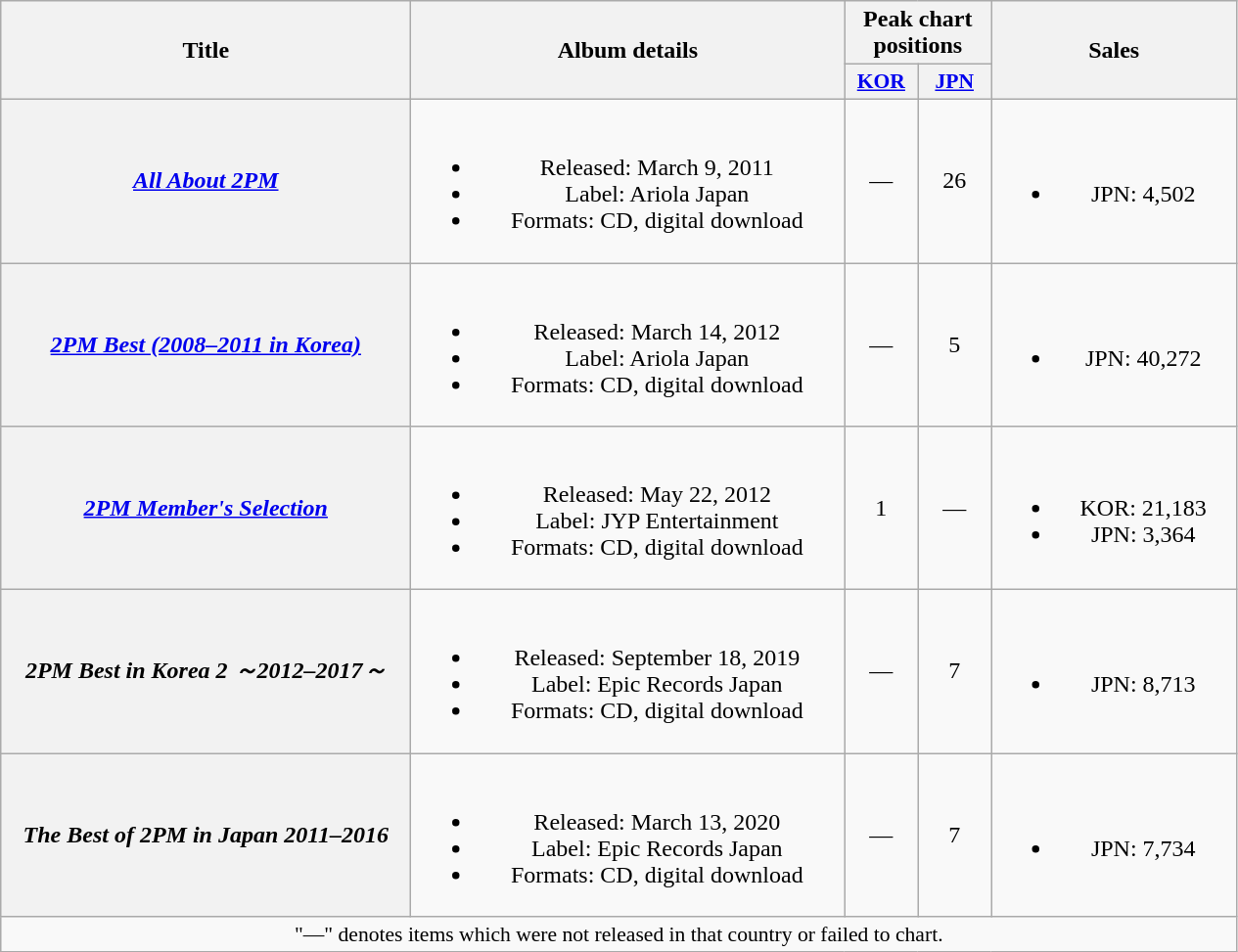<table class="wikitable plainrowheaders" style="text-align:center;">
<tr>
<th rowspan="2" style="width:17em;">Title</th>
<th rowspan="2" style="width:18em;">Album details</th>
<th colspan="2">Peak chart positions</th>
<th rowspan="2" style="width:10em;">Sales</th>
</tr>
<tr>
<th scope="col" style="width:3em;font-size:90%;"><a href='#'>KOR</a><br></th>
<th scope="col" style="width:3em;font-size:90%;"><a href='#'>JPN</a><br></th>
</tr>
<tr>
<th scope="row"><em><a href='#'>All About 2PM</a></em></th>
<td><br><ul><li>Released: March 9, 2011 </li><li>Label: Ariola Japan</li><li>Formats: CD, digital download</li></ul></td>
<td>—</td>
<td>26</td>
<td><br><ul><li>JPN: 4,502</li></ul></td>
</tr>
<tr>
<th scope="row"><em><a href='#'>2PM Best (2008–2011 in Korea)</a></em></th>
<td><br><ul><li>Released: March 14, 2012 </li><li>Label: Ariola Japan</li><li>Formats: CD, digital download</li></ul></td>
<td align="center">—</td>
<td align="center">5</td>
<td><br><ul><li>JPN: 40,272</li></ul></td>
</tr>
<tr>
<th scope="row"><em><a href='#'>2PM Member's Selection</a></em></th>
<td><br><ul><li>Released: May 22, 2012 </li><li>Label: JYP Entertainment</li><li>Formats: CD, digital download</li></ul></td>
<td>1</td>
<td>—</td>
<td><br><ul><li>KOR: 21,183</li><li>JPN: 3,364</li></ul></td>
</tr>
<tr>
<th scope="row"><em>2PM Best in Korea 2 ～2012–2017～</em></th>
<td><br><ul><li>Released: September 18, 2019 </li><li>Label: Epic Records Japan</li><li>Formats: CD, digital download</li></ul></td>
<td>—</td>
<td>7</td>
<td><br><ul><li>JPN: 8,713</li></ul></td>
</tr>
<tr>
<th scope="row"><em>The Best of 2PM in Japan 2011–2016</em></th>
<td><br><ul><li>Released: March 13, 2020 </li><li>Label: Epic Records Japan</li><li>Formats: CD, digital download</li></ul></td>
<td>—</td>
<td>7</td>
<td><br><ul><li>JPN: 7,734</li></ul></td>
</tr>
<tr>
<td colspan="5" style="font-size:90%">"—" denotes items which were not released in that country or failed to chart.</td>
</tr>
</table>
